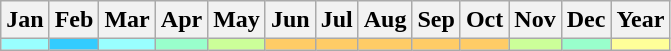<table class="wikitable">
<tr>
<th><strong>Jan</strong></th>
<th><strong>Feb</strong></th>
<th><strong>Mar</strong></th>
<th><strong>Apr</strong></th>
<th><strong>May</strong></th>
<th><strong>Jun</strong></th>
<th><strong>Jul</strong></th>
<th><strong>Aug</strong></th>
<th><strong>Sep</strong></th>
<th><strong>Oct</strong></th>
<th><strong>Nov</strong></th>
<th><strong>Dec</strong></th>
<th><strong>Year</strong></th>
</tr>
<tr>
<td style="background:#9ff; color:black;"></td>
<td style="background:#3cf; color:black;"></td>
<td style="background:#9ff; color:black;"></td>
<td style="background:#9fc; color:black;"></td>
<td style="background:#cf9; color:black;"></td>
<td style="background:#fc6; color:black;"></td>
<td style="background:#fc6; color:black;"></td>
<td style="background:#fc6; color:black;"></td>
<td style="background:#fc6; color:black;"></td>
<td style="background:#fc6; color:black;"></td>
<td style="background:#cf9; color:black;"></td>
<td style="background:#9fc; color:black;"></td>
<td style="background:#ff9; color:black;"></td>
</tr>
</table>
